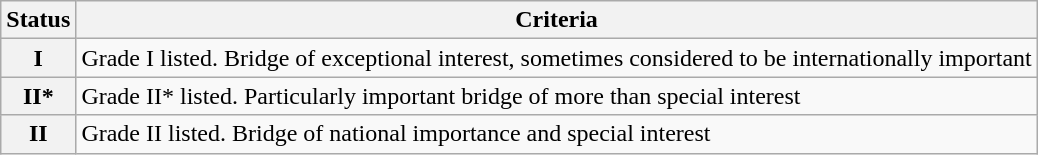<table class="wikitable">
<tr>
<th scope="col">Status</th>
<th scope="col">Criteria</th>
</tr>
<tr>
<th scope="row" >I</th>
<td>Grade I listed. Bridge of exceptional interest, sometimes considered to be internationally important</td>
</tr>
<tr>
<th scope="row" >II*</th>
<td>Grade II* listed. Particularly important bridge of more than special interest</td>
</tr>
<tr>
<th scope="row" >II</th>
<td>Grade II listed. Bridge of national importance and special interest</td>
</tr>
</table>
